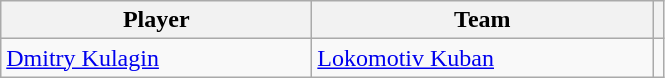<table class="wikitable" style="text-align: center;">
<tr>
<th style="width:200px;">Player</th>
<th style="width:220px;">Team</th>
<th></th>
</tr>
<tr>
<td align="left"> <a href='#'>Dmitry Kulagin</a></td>
<td align="left"> <a href='#'>Lokomotiv Kuban</a></td>
<td></td>
</tr>
</table>
